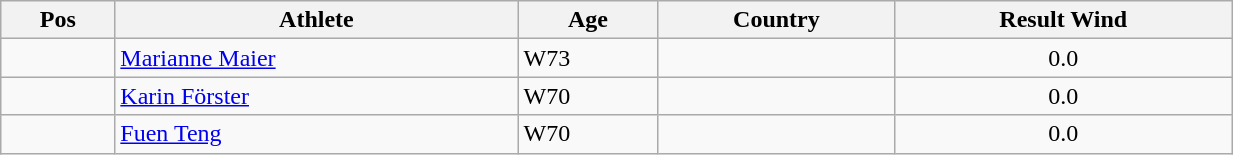<table class="wikitable"  style="text-align:center; width:65%;">
<tr>
<th>Pos</th>
<th>Athlete</th>
<th>Age</th>
<th>Country</th>
<th>Result Wind</th>
</tr>
<tr>
<td align=center></td>
<td align=left><a href='#'>Marianne Maier</a></td>
<td align=left>W73</td>
<td align=left></td>
<td> 0.0</td>
</tr>
<tr>
<td align=center></td>
<td align=left><a href='#'>Karin Förster</a></td>
<td align=left>W70</td>
<td align=left></td>
<td> 0.0</td>
</tr>
<tr>
<td align=center></td>
<td align=left><a href='#'>Fuen Teng</a></td>
<td align=left>W70</td>
<td align=left></td>
<td> 0.0</td>
</tr>
</table>
